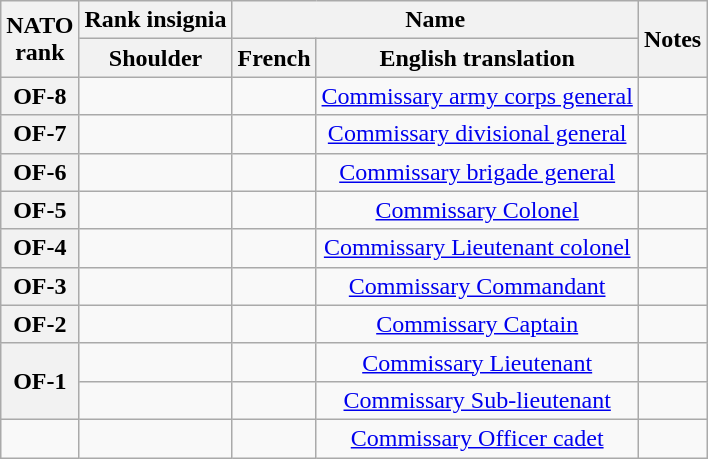<table class="wikitable plainrowheaders" style="text-align:center;" border="1">
<tr>
<th rowspan=2>NATO<br>rank</th>
<th colspan=1>Rank insignia</th>
<th colspan=2>Name</th>
<th rowspan=2>Notes</th>
</tr>
<tr>
<th>Shoulder</th>
<th>French</th>
<th>English translation</th>
</tr>
<tr>
<th>OF-8</th>
<td></td>
<td></td>
<td><a href='#'>Commissary army corps general</a></td>
<td></td>
</tr>
<tr>
<th>OF-7</th>
<td></td>
<td></td>
<td><a href='#'>Commissary divisional general</a></td>
<td></td>
</tr>
<tr>
<th>OF-6</th>
<td></td>
<td></td>
<td><a href='#'>Commissary brigade general</a></td>
<td></td>
</tr>
<tr>
<th>OF-5</th>
<td></td>
<td></td>
<td><a href='#'>Commissary Colonel</a></td>
<td></td>
</tr>
<tr>
<th>OF-4</th>
<td></td>
<td></td>
<td><a href='#'>Commissary Lieutenant colonel</a></td>
<td></td>
</tr>
<tr>
<th>OF-3</th>
<td></td>
<td></td>
<td><a href='#'>Commissary Commandant</a></td>
<td></td>
</tr>
<tr>
<th>OF-2</th>
<td></td>
<td></td>
<td><a href='#'>Commissary Captain</a></td>
<td></td>
</tr>
<tr>
<th rowspan=2>OF-1</th>
<td></td>
<td></td>
<td><a href='#'>Commissary Lieutenant</a></td>
<td></td>
</tr>
<tr>
<td></td>
<td></td>
<td><a href='#'>Commissary Sub-lieutenant</a></td>
<td></td>
</tr>
<tr>
<td></td>
<td></td>
<td></td>
<td><a href='#'>Commissary Officer cadet</a></td>
<td></td>
</tr>
</table>
